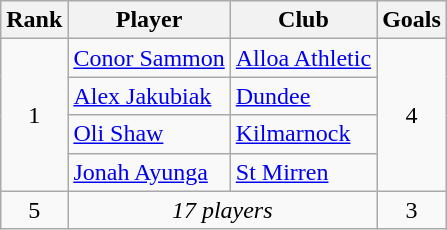<table class="wikitable sortable" style="text-align:center">
<tr>
<th>Rank</th>
<th>Player</th>
<th>Club</th>
<th>Goals</th>
</tr>
<tr>
<td rowspan="4">1</td>
<td align="left"> <a href='#'>Conor Sammon</a></td>
<td align="left"><a href='#'>Alloa Athletic</a></td>
<td rowspan="4">4</td>
</tr>
<tr>
<td align="left"> <a href='#'>Alex Jakubiak</a></td>
<td align="left"><a href='#'>Dundee</a></td>
</tr>
<tr>
<td align="left"> <a href='#'>Oli Shaw</a></td>
<td align="left"><a href='#'>Kilmarnock</a></td>
</tr>
<tr>
<td align="left"> <a href='#'>Jonah Ayunga</a></td>
<td align="left"><a href='#'>St Mirren</a></td>
</tr>
<tr>
<td>5</td>
<td colspan=2><em>17 players</em></td>
<td>3</td>
</tr>
</table>
